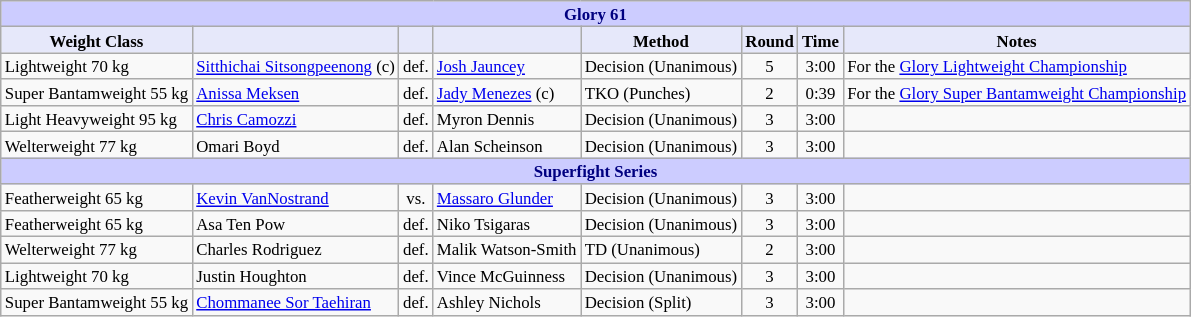<table class="wikitable" style="font-size: 70%;">
<tr>
<th colspan="8" style="background-color: #ccf; color: #000080; text-align: center;"><strong> Glory 61</strong></th>
</tr>
<tr>
<th colspan="1" style="background-color: #E6E8FA; color: #000000; text-align: center;">Weight Class</th>
<th colspan="1" style="background-color: #E6E8FA; color: #000000; text-align: center;"></th>
<th colspan="1" style="background-color: #E6E8FA; color: #000000; text-align: center;"></th>
<th colspan="1" style="background-color: #E6E8FA; color: #000000; text-align: center;"></th>
<th colspan="1" style="background-color: #E6E8FA; color: #000000; text-align: center;">Method</th>
<th colspan="1" style="background-color: #E6E8FA; color: #000000; text-align: center;">Round</th>
<th colspan="1" style="background-color: #E6E8FA; color: #000000; text-align: center;">Time</th>
<th colspan="1" style="background-color: #E6E8FA; color: #000000; text-align: center;">Notes</th>
</tr>
<tr>
<td>Lightweight 70 kg</td>
<td> <a href='#'>Sitthichai Sitsongpeenong</a> (c)</td>
<td align=center>def.</td>
<td> <a href='#'>Josh Jauncey</a></td>
<td>Decision (Unanimous)</td>
<td align=center>5</td>
<td align=center>3:00</td>
<td>For the <a href='#'>Glory Lightweight Championship</a></td>
</tr>
<tr>
<td>Super Bantamweight 55 kg</td>
<td> <a href='#'>Anissa Meksen</a></td>
<td align=center>def.</td>
<td> <a href='#'>Jady Menezes</a> (c)</td>
<td>TKO (Punches)</td>
<td align=center>2</td>
<td align=center>0:39</td>
<td>For the <a href='#'>Glory Super Bantamweight Championship</a></td>
</tr>
<tr>
<td>Light Heavyweight 95 kg</td>
<td> <a href='#'>Chris Camozzi</a></td>
<td align=center>def.</td>
<td> Myron Dennis</td>
<td>Decision (Unanimous)</td>
<td align=center>3</td>
<td align=center>3:00</td>
<td></td>
</tr>
<tr>
<td>Welterweight 77 kg</td>
<td> Omari Boyd</td>
<td align=center>def.</td>
<td> Alan Scheinson</td>
<td>Decision (Unanimous)</td>
<td align=center>3</td>
<td align=center>3:00</td>
<td></td>
</tr>
<tr>
<th colspan="8" style="background-color: #ccf; color: #000080; text-align: center;"><strong>Superfight Series</strong></th>
</tr>
<tr>
<td>Featherweight 65 kg</td>
<td> <a href='#'>Kevin VanNostrand</a></td>
<td align=center>vs.</td>
<td> <a href='#'>Massaro Glunder</a></td>
<td>Decision (Unanimous)</td>
<td align=center>3</td>
<td align=center>3:00</td>
<td></td>
</tr>
<tr>
<td>Featherweight 65 kg</td>
<td> Asa Ten Pow</td>
<td align=center>def.</td>
<td> Niko Tsigaras</td>
<td>Decision (Unanimous)</td>
<td align=center>3</td>
<td align=center>3:00</td>
<td></td>
</tr>
<tr>
<td>Welterweight 77 kg</td>
<td> Charles Rodriguez</td>
<td align=center>def.</td>
<td> Malik Watson-Smith</td>
<td>TD (Unanimous)</td>
<td align=center>2</td>
<td align=center>3:00</td>
<td></td>
</tr>
<tr>
<td>Lightweight 70 kg</td>
<td> Justin Houghton</td>
<td align=center>def.</td>
<td> Vince McGuinness</td>
<td>Decision (Unanimous)</td>
<td align=center>3</td>
<td align=center>3:00</td>
<td></td>
</tr>
<tr>
<td>Super Bantamweight 55 kg</td>
<td> <a href='#'>Chommanee Sor Taehiran</a></td>
<td align=center>def.</td>
<td> Ashley Nichols</td>
<td>Decision (Split)</td>
<td align=center>3</td>
<td align=center>3:00</td>
<td></td>
</tr>
</table>
